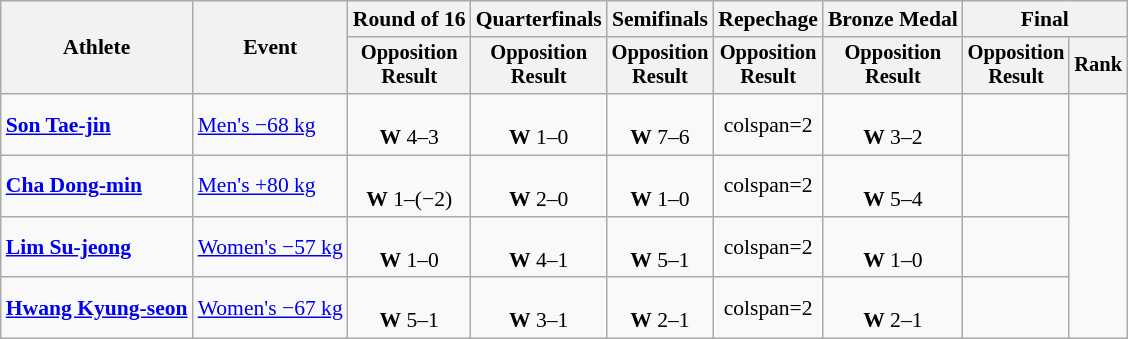<table class="wikitable" style="font-size:90%">
<tr>
<th rowspan="2">Athlete</th>
<th rowspan="2">Event</th>
<th>Round of 16</th>
<th>Quarterfinals</th>
<th>Semifinals</th>
<th>Repechage</th>
<th>Bronze Medal</th>
<th colspan=2>Final</th>
</tr>
<tr style="font-size:95%">
<th>Opposition<br>Result</th>
<th>Opposition<br>Result</th>
<th>Opposition<br>Result</th>
<th>Opposition<br>Result</th>
<th>Opposition<br>Result</th>
<th>Opposition<br>Result</th>
<th>Rank</th>
</tr>
<tr align=center>
<td align=left><strong><a href='#'>Son Tae-jin</a></strong></td>
<td align=left><a href='#'>Men's −68 kg</a></td>
<td><br><strong>W</strong> 4–3</td>
<td><br><strong>W</strong> 1–0</td>
<td><br><strong>W</strong> 7–6</td>
<td>colspan=2 </td>
<td><br><strong>W</strong> 3–2</td>
<td></td>
</tr>
<tr align=center>
<td align=left><strong><a href='#'>Cha Dong-min</a></strong></td>
<td align=left><a href='#'>Men's +80 kg</a></td>
<td><br><strong>W</strong> 1–(−2)</td>
<td><br><strong>W</strong> 2–0</td>
<td><br><strong>W</strong> 1–0</td>
<td>colspan=2 </td>
<td><br><strong>W</strong> 5–4</td>
<td></td>
</tr>
<tr align=center>
<td align=left><strong><a href='#'>Lim Su-jeong</a></strong></td>
<td align=left><a href='#'>Women's −57 kg</a></td>
<td><br><strong>W</strong> 1–0</td>
<td><br><strong>W</strong> 4–1</td>
<td><br><strong>W</strong> 5–1</td>
<td>colspan=2 </td>
<td><br><strong>W</strong> 1–0</td>
<td></td>
</tr>
<tr align=center>
<td align=left><strong><a href='#'>Hwang Kyung-seon</a></strong></td>
<td align=left><a href='#'>Women's −67 kg</a></td>
<td><br><strong>W</strong> 5–1</td>
<td><br><strong>W</strong> 3–1</td>
<td><br><strong>W</strong> 2–1</td>
<td>colspan=2 </td>
<td><br><strong>W</strong> 2–1</td>
<td></td>
</tr>
</table>
